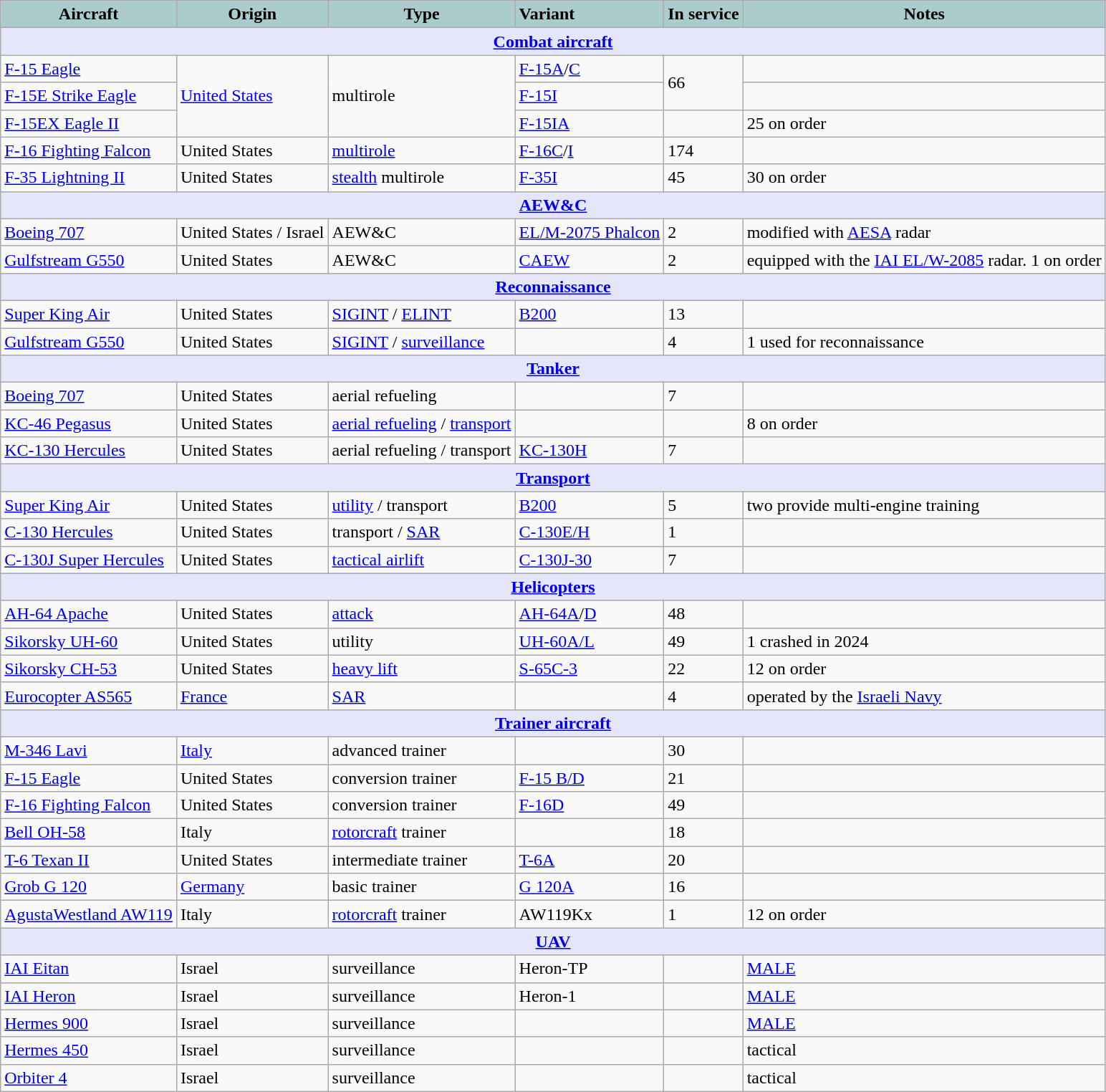<table class="wikitable">
<tr>
<th style="text-align:center; background:#acc;">Aircraft</th>
<th style="text-align: center; background:#acc;">Origin</th>
<th style="text-align:l center; background:#acc;">Type</th>
<th style="text-align:left; background:#acc;">Variant</th>
<th style="text-align:center; background:#acc;">In service</th>
<th style="text-align: center; background:#acc;">Notes</th>
</tr>
<tr>
<th colspan="6" style="align: center; background: lavender;"><a href='#'>Combat aircraft</a></th>
</tr>
<tr>
<td><a href='#'>F-15 Eagle</a></td>
<td rowspan="3"><a href='#'>United States</a></td>
<td rowspan="3">multirole</td>
<td><a href='#'>F-15A</a>/<a href='#'>C</a></td>
<td rowspan="2">66</td>
<td></td>
</tr>
<tr>
<td><a href='#'>F-15E Strike Eagle</a></td>
<td><a href='#'>F-15I</a></td>
<td></td>
</tr>
<tr>
<td><a href='#'>F-15EX Eagle II</a></td>
<td><a href='#'>F-15IA</a></td>
<td></td>
<td>25 on order</td>
</tr>
<tr>
<td><a href='#'>F-16 Fighting Falcon</a></td>
<td>United States</td>
<td><a href='#'>multirole</a></td>
<td><a href='#'>F-16C</a>/<a href='#'>I</a></td>
<td>174</td>
<td></td>
</tr>
<tr>
<td><a href='#'>F-35 Lightning II</a></td>
<td>United States</td>
<td><a href='#'>stealth</a> multirole</td>
<td><a href='#'>F-35I</a></td>
<td>45</td>
<td>30 on order</td>
</tr>
<tr>
<th colspan="6" style="align: center; background: lavender;"><a href='#'>AEW&C</a></th>
</tr>
<tr>
<td><a href='#'>Boeing 707</a></td>
<td>United States / Israel</td>
<td>AEW&C</td>
<td><a href='#'>EL/M-2075 Phalcon</a></td>
<td>2</td>
<td>modified with <a href='#'>AESA</a> radar</td>
</tr>
<tr>
<td><a href='#'>Gulfstream G550</a></td>
<td>United States</td>
<td>AEW&C</td>
<td><a href='#'>CAEW</a></td>
<td>2</td>
<td>equipped with the <a href='#'>IAI EL/W-2085</a> radar. 1 on order</td>
</tr>
<tr>
<th colspan="6" style="align: center; background: lavender;"><a href='#'>Reconnaissance</a></th>
</tr>
<tr>
<td><a href='#'>Super King Air</a></td>
<td>United States</td>
<td><a href='#'>SIGINT</a> / <a href='#'>ELINT</a></td>
<td><a href='#'>B200</a></td>
<td>13</td>
<td></td>
</tr>
<tr>
<td><a href='#'>Gulfstream G550</a></td>
<td>United States</td>
<td><a href='#'>SIGINT</a> / <a href='#'>surveillance</a></td>
<td></td>
<td>4</td>
<td>1 used for reconnaissance</td>
</tr>
<tr>
<th colspan="6" style="align: center; background: lavender;"><a href='#'>Tanker</a></th>
</tr>
<tr>
<td><a href='#'>Boeing 707</a></td>
<td>United States</td>
<td>aerial refueling</td>
<td></td>
<td>7</td>
<td></td>
</tr>
<tr>
<td><a href='#'>KC-46 Pegasus</a></td>
<td>United States</td>
<td><a href='#'>aerial refueling</a> / <a href='#'>transport</a></td>
<td></td>
<td></td>
<td>8 on order</td>
</tr>
<tr>
<td><a href='#'>KC-130 Hercules</a></td>
<td>United States</td>
<td>aerial refueling / transport</td>
<td><a href='#'>KC-130H</a></td>
<td>7</td>
<td></td>
</tr>
<tr>
<th colspan="6" style="align: center; background: lavender;"><a href='#'>Transport</a></th>
</tr>
<tr>
<td><a href='#'>Super King Air</a></td>
<td>United States</td>
<td><a href='#'>utility</a> / transport</td>
<td><a href='#'>B200</a></td>
<td>5</td>
<td>two provide multi-engine training</td>
</tr>
<tr>
<td><a href='#'>C-130 Hercules</a></td>
<td>United States</td>
<td>transport / <a href='#'>SAR</a></td>
<td><a href='#'>C-130E/H</a></td>
<td>1</td>
<td></td>
</tr>
<tr>
<td><a href='#'>C-130J Super Hercules</a></td>
<td>United States</td>
<td><a href='#'>tactical airlift</a></td>
<td><a href='#'>C-130J-30</a></td>
<td>7</td>
<td></td>
</tr>
<tr>
<th colspan="6" style="align: center; background: lavender;"><a href='#'>Helicopters</a></th>
</tr>
<tr>
<td><a href='#'>AH-64 Apache</a></td>
<td>United States</td>
<td><a href='#'>attack</a></td>
<td><a href='#'>AH-64A</a>/<a href='#'>D</a></td>
<td>48</td>
<td></td>
</tr>
<tr>
<td><a href='#'>Sikorsky UH-60</a></td>
<td>United States</td>
<td>utility</td>
<td><a href='#'>UH-60A/L</a></td>
<td>49</td>
<td>1 crashed in 2024</td>
</tr>
<tr>
<td><a href='#'>Sikorsky CH-53</a></td>
<td>United States</td>
<td><a href='#'>heavy lift</a></td>
<td><a href='#'>S-65C-3</a></td>
<td>22</td>
<td>12 on order</td>
</tr>
<tr>
<td><a href='#'>Eurocopter AS565</a></td>
<td><a href='#'>France</a></td>
<td><a href='#'>SAR</a></td>
<td></td>
<td>4</td>
<td>operated by the <a href='#'>Israeli Navy</a></td>
</tr>
<tr>
<th colspan="6" style="align: center; background: lavender;"><a href='#'>Trainer aircraft</a></th>
</tr>
<tr>
<td><a href='#'>M-346 Lavi</a></td>
<td><a href='#'>Italy</a></td>
<td>advanced trainer</td>
<td></td>
<td>30</td>
<td></td>
</tr>
<tr>
<td><a href='#'>F-15 Eagle</a></td>
<td>United States</td>
<td>conversion trainer</td>
<td><a href='#'>F-15 B/D</a></td>
<td>21</td>
<td></td>
</tr>
<tr>
<td><a href='#'>F-16 Fighting Falcon</a></td>
<td>United States</td>
<td>conversion trainer</td>
<td><a href='#'>F-16D</a></td>
<td>49</td>
<td></td>
</tr>
<tr>
<td><a href='#'>Bell OH-58</a></td>
<td>Italy</td>
<td><a href='#'>rotorcraft</a> trainer</td>
<td></td>
<td>18</td>
<td></td>
</tr>
<tr>
<td><a href='#'>T-6 Texan II</a></td>
<td>United States</td>
<td>intermediate trainer</td>
<td><a href='#'>T-6A</a></td>
<td>20</td>
<td></td>
</tr>
<tr>
<td><a href='#'>Grob G 120</a></td>
<td><a href='#'>Germany</a></td>
<td>basic trainer</td>
<td><a href='#'>G 120A</a></td>
<td>16</td>
<td></td>
</tr>
<tr>
<td><a href='#'>AgustaWestland AW119</a></td>
<td>Italy</td>
<td><a href='#'>rotorcraft</a> trainer</td>
<td>AW119Kx</td>
<td>1</td>
<td>12 on order</td>
</tr>
<tr>
<th colspan="6" style="align: center; background: lavender;"><a href='#'>UAV</a></th>
</tr>
<tr>
<td><a href='#'>IAI Eitan</a></td>
<td>Israel</td>
<td>surveillance</td>
<td>Heron-TP</td>
<td></td>
<td><a href='#'>MALE</a></td>
</tr>
<tr>
<td><a href='#'>IAI Heron</a></td>
<td>Israel</td>
<td>surveillance</td>
<td>Heron-1</td>
<td></td>
<td><a href='#'>MALE</a></td>
</tr>
<tr>
<td><a href='#'>Hermes 900</a></td>
<td>Israel</td>
<td>surveillance</td>
<td></td>
<td></td>
<td><a href='#'>MALE</a></td>
</tr>
<tr>
<td><a href='#'>Hermes 450</a></td>
<td>Israel</td>
<td>surveillance</td>
<td></td>
<td></td>
<td>tactical</td>
</tr>
<tr>
<td><a href='#'>Orbiter 4</a></td>
<td>Israel</td>
<td>surveillance</td>
<td></td>
<td></td>
<td>tactical</td>
</tr>
</table>
